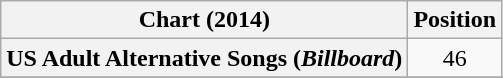<table class="wikitable sortable plainrowheaders">
<tr>
<th>Chart (2014)</th>
<th>Position</th>
</tr>
<tr>
<th scope="row">US Adult Alternative Songs (<em>Billboard</em>)</th>
<td style="text-align:center;">46</td>
</tr>
<tr>
</tr>
</table>
